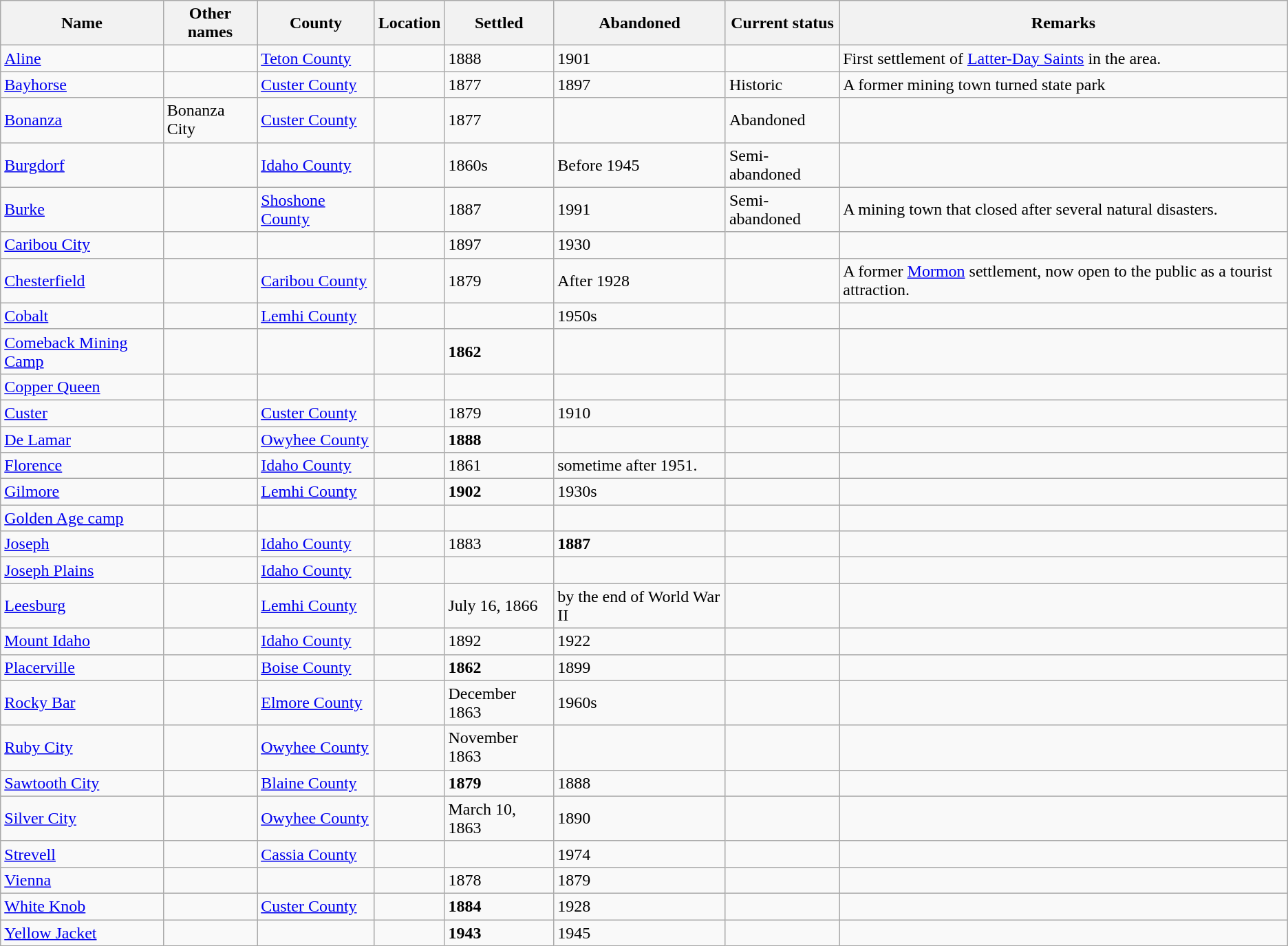<table class="wikitable sortable">
<tr>
<th>Name</th>
<th>Other names</th>
<th>County</th>
<th>Location</th>
<th>Settled</th>
<th>Abandoned</th>
<th>Current status</th>
<th>Remarks</th>
</tr>
<tr>
<td><a href='#'>Aline</a></td>
<td></td>
<td><a href='#'>Teton County</a></td>
<td></td>
<td>1888</td>
<td>1901</td>
<td></td>
<td>First settlement of <a href='#'>Latter-Day Saints</a> in the area.</td>
</tr>
<tr>
<td><a href='#'>Bayhorse</a></td>
<td></td>
<td><a href='#'>Custer County</a></td>
<td></td>
<td>1877</td>
<td>1897</td>
<td>Historic</td>
<td>A former mining town turned state park</td>
</tr>
<tr>
<td><a href='#'>Bonanza</a></td>
<td>Bonanza City</td>
<td><a href='#'>Custer County</a></td>
<td></td>
<td>1877</td>
<td></td>
<td>Abandoned</td>
<td></td>
</tr>
<tr>
<td><a href='#'>Burgdorf</a></td>
<td></td>
<td><a href='#'>Idaho County</a></td>
<td></td>
<td>1860s</td>
<td>Before 1945</td>
<td>Semi-abandoned</td>
<td></td>
</tr>
<tr>
<td><a href='#'>Burke</a></td>
<td></td>
<td><a href='#'>Shoshone County</a></td>
<td></td>
<td>1887</td>
<td>1991</td>
<td>Semi-abandoned</td>
<td>A mining town that closed after several natural disasters.</td>
</tr>
<tr>
<td><a href='#'>Caribou City</a></td>
<td></td>
<td></td>
<td></td>
<td>1897</td>
<td>1930</td>
<td></td>
<td></td>
</tr>
<tr>
<td><a href='#'>Chesterfield</a></td>
<td></td>
<td><a href='#'>Caribou County</a></td>
<td></td>
<td>1879</td>
<td>After 1928</td>
<td></td>
<td>A former <a href='#'>Mormon</a> settlement, now open to the public as a tourist attraction.</td>
</tr>
<tr>
<td><a href='#'>Cobalt</a></td>
<td></td>
<td><a href='#'>Lemhi County</a></td>
<td></td>
<td></td>
<td>1950s</td>
<td></td>
<td></td>
</tr>
<tr>
<td><a href='#'>Comeback Mining Camp</a></td>
<td></td>
<td></td>
<td></td>
<td><strong>1862</strong></td>
<td></td>
<td></td>
<td></td>
</tr>
<tr>
<td><a href='#'>Copper Queen</a></td>
<td></td>
<td></td>
<td></td>
<td></td>
<td></td>
<td></td>
<td></td>
</tr>
<tr>
<td><a href='#'>Custer</a></td>
<td></td>
<td><a href='#'>Custer County</a></td>
<td></td>
<td>1879</td>
<td>1910</td>
<td></td>
<td></td>
</tr>
<tr>
<td><a href='#'>De Lamar</a></td>
<td></td>
<td><a href='#'>Owyhee County</a></td>
<td></td>
<td><strong>1888</strong></td>
<td></td>
<td></td>
<td></td>
</tr>
<tr>
<td><a href='#'>Florence</a></td>
<td></td>
<td><a href='#'>Idaho County</a></td>
<td></td>
<td>1861</td>
<td>sometime after 1951.</td>
<td></td>
<td></td>
</tr>
<tr>
<td><a href='#'>Gilmore</a></td>
<td></td>
<td><a href='#'>Lemhi County</a></td>
<td></td>
<td><strong>1902</strong></td>
<td>1930s</td>
<td></td>
<td></td>
</tr>
<tr>
<td><a href='#'>Golden Age camp</a></td>
<td></td>
<td></td>
<td></td>
<td></td>
<td></td>
<td></td>
<td></td>
</tr>
<tr>
<td><a href='#'>Joseph</a></td>
<td></td>
<td><a href='#'>Idaho County</a></td>
<td></td>
<td>1883</td>
<td><strong>1887</strong></td>
<td></td>
<td></td>
</tr>
<tr>
<td><a href='#'>Joseph Plains</a></td>
<td></td>
<td><a href='#'>Idaho County</a></td>
<td></td>
<td></td>
<td></td>
<td></td>
<td></td>
</tr>
<tr>
<td><a href='#'>Leesburg</a></td>
<td></td>
<td><a href='#'>Lemhi County</a></td>
<td></td>
<td>July 16, 1866</td>
<td>by the end of World War II</td>
<td></td>
<td></td>
</tr>
<tr>
<td><a href='#'>Mount Idaho</a></td>
<td></td>
<td><a href='#'>Idaho County</a></td>
<td></td>
<td>1892</td>
<td>1922</td>
<td></td>
<td></td>
</tr>
<tr>
<td><a href='#'>Placerville</a></td>
<td></td>
<td><a href='#'>Boise County</a></td>
<td></td>
<td><strong>1862</strong></td>
<td>1899</td>
<td></td>
<td></td>
</tr>
<tr>
<td><a href='#'>Rocky Bar</a></td>
<td></td>
<td><a href='#'>Elmore County</a></td>
<td></td>
<td>December 1863</td>
<td>1960s</td>
<td></td>
<td></td>
</tr>
<tr>
<td><a href='#'>Ruby City</a></td>
<td></td>
<td><a href='#'>Owyhee County</a></td>
<td></td>
<td>November 1863</td>
<td></td>
<td></td>
<td></td>
</tr>
<tr>
<td><a href='#'>Sawtooth City</a></td>
<td></td>
<td><a href='#'>Blaine County</a></td>
<td></td>
<td><strong>1879</strong></td>
<td>1888</td>
<td></td>
<td></td>
</tr>
<tr>
<td><a href='#'>Silver City</a></td>
<td></td>
<td><a href='#'>Owyhee County</a></td>
<td></td>
<td>March 10, 1863</td>
<td>1890</td>
<td></td>
<td></td>
</tr>
<tr>
<td><a href='#'>Strevell</a></td>
<td></td>
<td><a href='#'>Cassia County</a></td>
<td></td>
<td></td>
<td>1974</td>
<td></td>
<td></td>
</tr>
<tr>
<td><a href='#'>Vienna</a></td>
<td></td>
<td></td>
<td></td>
<td>1878</td>
<td>1879</td>
<td></td>
<td></td>
</tr>
<tr>
<td><a href='#'>White Knob</a></td>
<td></td>
<td><a href='#'>Custer County</a></td>
<td></td>
<td><strong>1884</strong></td>
<td>1928</td>
<td></td>
<td></td>
</tr>
<tr>
<td><a href='#'>Yellow Jacket</a></td>
<td></td>
<td></td>
<td></td>
<td><strong>1943</strong></td>
<td>1945</td>
<td></td>
<td></td>
</tr>
</table>
